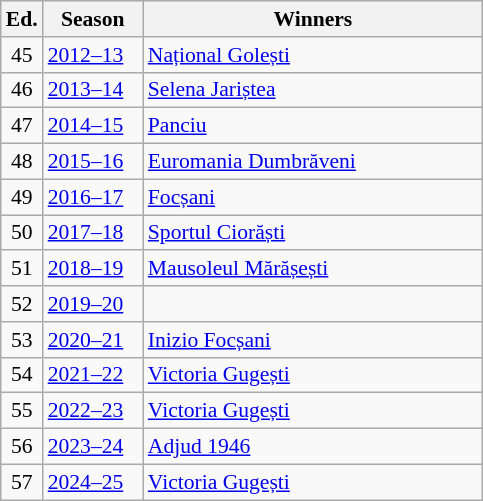<table class="wikitable" style="font-size:90%">
<tr>
<th><abbr>Ed.</abbr></th>
<th width="60">Season</th>
<th width="220">Winners</th>
</tr>
<tr>
<td align=center>45</td>
<td><a href='#'>2012–13</a></td>
<td><a href='#'>Național Golești</a></td>
</tr>
<tr>
<td align=center>46</td>
<td><a href='#'>2013–14</a></td>
<td><a href='#'>Selena Jariștea</a></td>
</tr>
<tr>
<td align=center>47</td>
<td><a href='#'>2014–15</a></td>
<td><a href='#'>Panciu</a></td>
</tr>
<tr>
<td align=center>48</td>
<td><a href='#'>2015–16</a></td>
<td><a href='#'>Euromania Dumbrăveni</a></td>
</tr>
<tr>
<td align=center>49</td>
<td><a href='#'>2016–17</a></td>
<td><a href='#'>Focșani</a></td>
</tr>
<tr>
<td align=center>50</td>
<td><a href='#'>2017–18</a></td>
<td><a href='#'>Sportul Ciorăști</a></td>
</tr>
<tr>
<td align=center>51</td>
<td><a href='#'>2018–19</a></td>
<td><a href='#'>Mausoleul Mărășești</a></td>
</tr>
<tr>
<td align=center>52</td>
<td><a href='#'>2019–20</a></td>
<td></td>
</tr>
<tr>
<td align=center>53</td>
<td><a href='#'>2020–21</a></td>
<td><a href='#'>Inizio Focșani</a></td>
</tr>
<tr>
<td align=center>54</td>
<td><a href='#'>2021–22</a></td>
<td><a href='#'>Victoria Gugești</a></td>
</tr>
<tr>
<td align=center>55</td>
<td><a href='#'>2022–23</a></td>
<td><a href='#'>Victoria Gugești</a></td>
</tr>
<tr>
<td align=center>56</td>
<td><a href='#'>2023–24</a></td>
<td><a href='#'>Adjud 1946</a></td>
</tr>
<tr>
<td align=center>57</td>
<td><a href='#'>2024–25</a></td>
<td><a href='#'>Victoria Gugești</a></td>
</tr>
</table>
